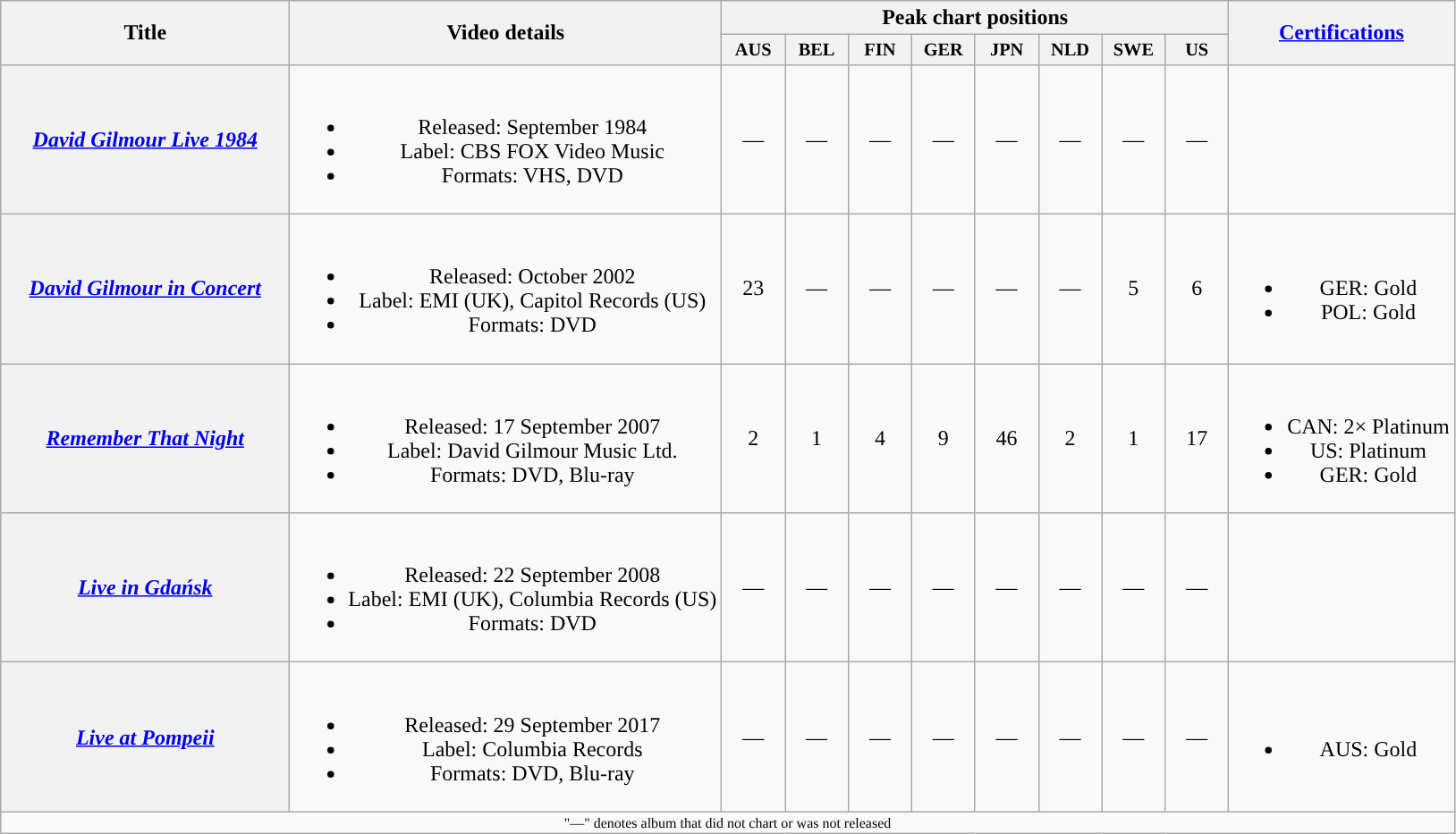<table class="wikitable plainrowheaders" style="text-align:center;" border="1">
<tr>
<th scope="col" rowspan="2" style="width:13em;">Title</th>
<th scope="col" rowspan="2">Video details</th>
<th scope="col" colspan="8">Peak chart positions</th>
<th scope="col" rowspan="2"><a href='#'>Certifications</a></th>
</tr>
<tr>
<th scope="col" style="width:3em;font-size:85%;">AUS<br></th>
<th scope="col" style="width:3em;font-size:85%;">BEL<br></th>
<th scope="col" style="width:3em;font-size:85%;">FIN<br></th>
<th scope="col" style="width:3em;font-size:85%;">GER<br></th>
<th scope="col" style="width:3em;font-size:85%;">JPN<br></th>
<th scope="col" style="width:3em;font-size:85%;">NLD<br></th>
<th scope="col" style="width:3em;font-size:85%;">SWE<br></th>
<th scope="col" style="width:3em;font-size:85%;">US<br></th>
</tr>
<tr>
<th scope="row"><em><a href='#'>David Gilmour Live 1984</a></em></th>
<td><br><ul><li>Released: September 1984</li><li>Label: CBS FOX Video Music</li><li>Formats: VHS, DVD</li></ul></td>
<td>—</td>
<td>—</td>
<td>—</td>
<td>—</td>
<td>—</td>
<td>—</td>
<td>—</td>
<td>—</td>
<td></td>
</tr>
<tr>
<th scope="row"><em><a href='#'>David Gilmour in Concert</a></em></th>
<td><br><ul><li>Released: October 2002</li><li>Label: EMI (UK), Capitol Records (US)</li><li>Formats: DVD</li></ul></td>
<td>23</td>
<td>—</td>
<td>—</td>
<td>—</td>
<td>—</td>
<td>—</td>
<td>5</td>
<td>6</td>
<td><br><ul><li>GER: Gold</li><li>POL: Gold</li></ul></td>
</tr>
<tr>
<th scope="row"><em><a href='#'>Remember That Night</a></em></th>
<td><br><ul><li>Released: 17 September 2007</li><li>Label: David Gilmour Music Ltd.</li><li>Formats: DVD, Blu-ray</li></ul></td>
<td>2</td>
<td>1</td>
<td>4</td>
<td>9</td>
<td>46</td>
<td>2</td>
<td>1</td>
<td>17</td>
<td><br><ul><li>CAN: 2× Platinum</li><li>US: Platinum</li><li>GER: Gold</li></ul></td>
</tr>
<tr>
<th scope="row"><em><a href='#'>Live in Gdańsk</a></em></th>
<td><br><ul><li>Released: 22 September 2008</li><li>Label: EMI (UK), Columbia Records (US)</li><li>Formats: DVD</li></ul></td>
<td>—</td>
<td>—</td>
<td>—</td>
<td>—</td>
<td>—</td>
<td>—</td>
<td>—</td>
<td>—</td>
<td></td>
</tr>
<tr>
<th scope="row"><em><a href='#'>Live at Pompeii</a></em></th>
<td><br><ul><li>Released: 29 September 2017</li><li>Label: Columbia Records</li><li>Formats: DVD, Blu-ray</li></ul></td>
<td>—</td>
<td>—</td>
<td>—</td>
<td>—</td>
<td>—</td>
<td>—</td>
<td>—</td>
<td>—</td>
<td><br><ul><li>AUS: Gold</li></ul></td>
</tr>
<tr>
<td colspan="15" style="font-size:8pt">"—" denotes album that did not chart or was not released</td>
</tr>
</table>
